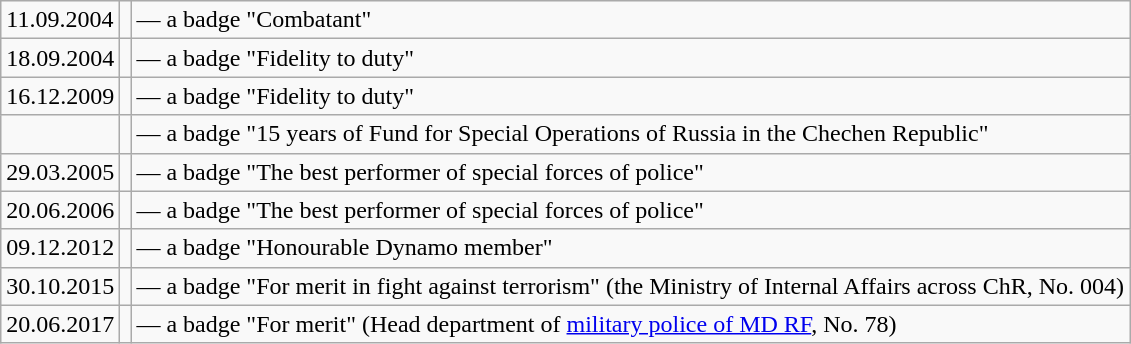<table class="wikitable" style="margin-bottom: 15px;">
<tr>
<td>11.09.2004</td>
<td></td>
<td>— a badge "Сombatant"</td>
</tr>
<tr>
<td>18.09.2004</td>
<td></td>
<td>— a badge "Fidelity to duty"</td>
</tr>
<tr>
<td>16.12.2009</td>
<td></td>
<td>— a badge "Fidelity to duty"</td>
</tr>
<tr>
<td></td>
<td></td>
<td>— a badge "15 years of Fund for Special Operations of Russia in the Chechen Republic"</td>
</tr>
<tr>
<td>29.03.2005</td>
<td></td>
<td>— a badge "The best performer of special forces of police"</td>
</tr>
<tr>
<td>20.06.2006</td>
<td></td>
<td>— a badge "The best performer of special forces of police"</td>
</tr>
<tr>
<td>09.12.2012</td>
<td></td>
<td>— a badge "Honourable Dynamo member"</td>
</tr>
<tr>
<td>30.10.2015</td>
<td></td>
<td>— a badge "For merit in fight against terrorism" (the Ministry of Internal Affairs across ChR, No. 004)</td>
</tr>
<tr>
<td>20.06.2017</td>
<td></td>
<td>— a badge "For merit" (Head department of <a href='#'>military police of MD RF</a>, No. 78)</td>
</tr>
</table>
